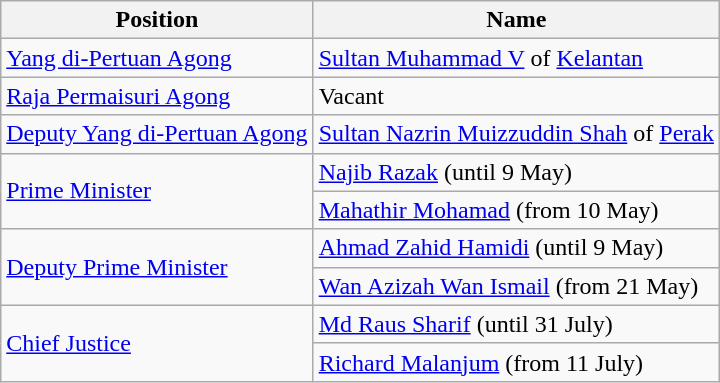<table class="wikitable">
<tr>
<th>Position</th>
<th>Name</th>
</tr>
<tr>
<td><a href='#'>Yang di-Pertuan Agong</a></td>
<td><a href='#'>Sultan Muhammad V</a> of <a href='#'>Kelantan</a></td>
</tr>
<tr>
<td><a href='#'>Raja Permaisuri Agong</a></td>
<td>Vacant</td>
</tr>
<tr>
<td><a href='#'>Deputy Yang di-Pertuan Agong</a></td>
<td><a href='#'>Sultan Nazrin Muizzuddin Shah</a> of <a href='#'>Perak</a></td>
</tr>
<tr>
<td rowspan=2><a href='#'>Prime Minister</a></td>
<td><a href='#'>Najib Razak</a> (until 9 May)</td>
</tr>
<tr>
<td><a href='#'>Mahathir Mohamad</a> (from 10 May)</td>
</tr>
<tr>
<td rowspan=2><a href='#'>Deputy Prime Minister</a></td>
<td><a href='#'>Ahmad Zahid Hamidi</a> (until 9 May)</td>
</tr>
<tr>
<td><a href='#'>Wan Azizah Wan Ismail</a> (from 21 May)</td>
</tr>
<tr>
<td rowspan=2><a href='#'>Chief Justice</a></td>
<td><a href='#'>Md Raus Sharif</a> (until 31 July)</td>
</tr>
<tr>
<td><a href='#'>Richard Malanjum</a> (from 11 July)</td>
</tr>
</table>
